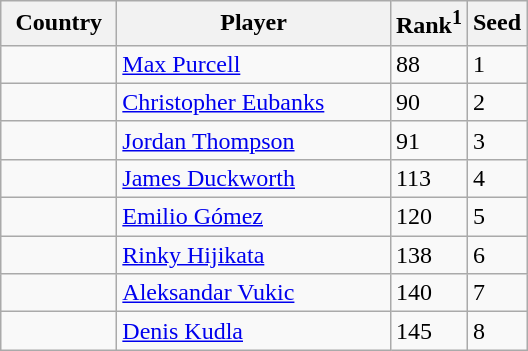<table class="sortable wikitable">
<tr>
<th width="70">Country</th>
<th width="175">Player</th>
<th>Rank<sup>1</sup></th>
<th>Seed</th>
</tr>
<tr>
<td></td>
<td><a href='#'>Max Purcell</a></td>
<td>88</td>
<td>1</td>
</tr>
<tr>
<td></td>
<td><a href='#'>Christopher Eubanks</a></td>
<td>90</td>
<td>2</td>
</tr>
<tr>
<td></td>
<td><a href='#'>Jordan Thompson</a></td>
<td>91</td>
<td>3</td>
</tr>
<tr>
<td></td>
<td><a href='#'>James Duckworth</a></td>
<td>113</td>
<td>4</td>
</tr>
<tr>
<td></td>
<td><a href='#'>Emilio Gómez</a></td>
<td>120</td>
<td>5</td>
</tr>
<tr>
<td></td>
<td><a href='#'>Rinky Hijikata</a></td>
<td>138</td>
<td>6</td>
</tr>
<tr>
<td></td>
<td><a href='#'>Aleksandar Vukic</a></td>
<td>140</td>
<td>7</td>
</tr>
<tr>
<td></td>
<td><a href='#'>Denis Kudla</a></td>
<td>145</td>
<td>8</td>
</tr>
</table>
